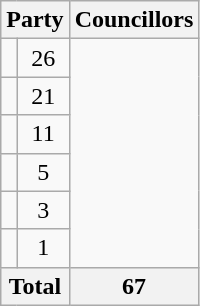<table class="wikitable">
<tr>
<th colspan=2>Party</th>
<th>Councillors</th>
</tr>
<tr>
<td></td>
<td align=center>26</td>
</tr>
<tr>
<td></td>
<td align=center>21</td>
</tr>
<tr>
<td></td>
<td align=center>11</td>
</tr>
<tr>
<td></td>
<td align=center>5</td>
</tr>
<tr>
<td></td>
<td align=center>3</td>
</tr>
<tr>
<td></td>
<td align=center>1</td>
</tr>
<tr>
<th colspan=2>Total</th>
<th>67</th>
</tr>
</table>
